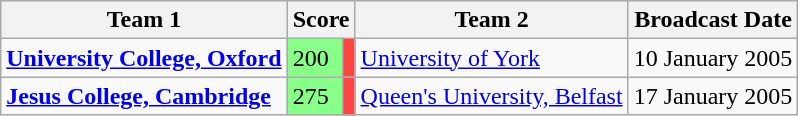<table class="wikitable" border="1">
<tr>
<th>Team 1</th>
<th colspan=2>Score</th>
<th>Team 2</th>
<th>Broadcast Date</th>
</tr>
<tr>
<td><strong><a href='#'>University College, Oxford</a></strong></td>
<td style="background:#88ff88">200</td>
<td style="background:#ff4444"></td>
<td><a href='#'>University of York</a></td>
<td>10 January 2005</td>
</tr>
<tr>
<td><strong><a href='#'>Jesus College, Cambridge</a></strong></td>
<td style="background:#88ff88">275</td>
<td style="background:#ff4444"></td>
<td><a href='#'>Queen's University, Belfast</a></td>
<td>17 January 2005</td>
</tr>
</table>
